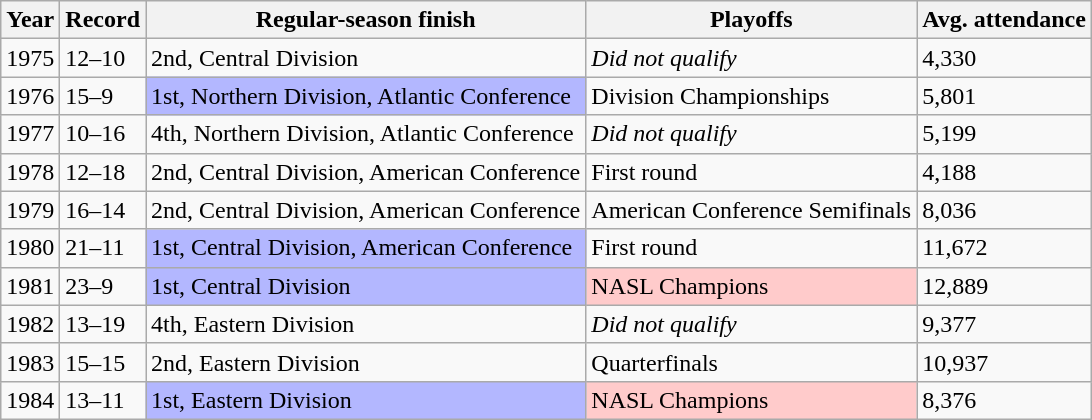<table class="wikitable">
<tr>
<th>Year</th>
<th>Record</th>
<th>Regular-season finish</th>
<th>Playoffs</th>
<th>Avg. attendance</th>
</tr>
<tr>
<td>1975</td>
<td>12–10</td>
<td>2nd, Central Division</td>
<td><em>Did not qualify</em></td>
<td>4,330</td>
</tr>
<tr>
<td>1976</td>
<td>15–9</td>
<td style="background:#b3b7ff;">1st, Northern Division, Atlantic Conference</td>
<td>Division Championships</td>
<td>5,801</td>
</tr>
<tr>
<td>1977</td>
<td>10–16</td>
<td>4th, Northern Division, Atlantic Conference</td>
<td><em>Did not qualify</em></td>
<td>5,199</td>
</tr>
<tr>
<td>1978</td>
<td>12–18</td>
<td>2nd, Central Division, American Conference</td>
<td>First round</td>
<td>4,188</td>
</tr>
<tr>
<td>1979</td>
<td>16–14</td>
<td>2nd, Central Division, American Conference</td>
<td>American Conference Semifinals</td>
<td>8,036</td>
</tr>
<tr>
<td>1980</td>
<td>21–11</td>
<td style="background:#b3b7ff;">1st, Central Division, American Conference</td>
<td>First round</td>
<td>11,672</td>
</tr>
<tr>
<td>1981</td>
<td>23–9</td>
<td style="background:#b3b7ff;">1st, Central Division</td>
<td style="background:#ffcbcb;">NASL Champions</td>
<td>12,889</td>
</tr>
<tr>
<td>1982</td>
<td>13–19</td>
<td>4th, Eastern Division</td>
<td><em>Did not qualify</em></td>
<td>9,377</td>
</tr>
<tr>
<td>1983</td>
<td>15–15</td>
<td>2nd, Eastern Division</td>
<td>Quarterfinals</td>
<td>10,937</td>
</tr>
<tr>
<td>1984</td>
<td>13–11</td>
<td style="background:#b3b7ff;">1st, Eastern Division</td>
<td style="background:#ffcbcb;">NASL Champions</td>
<td>8,376</td>
</tr>
</table>
